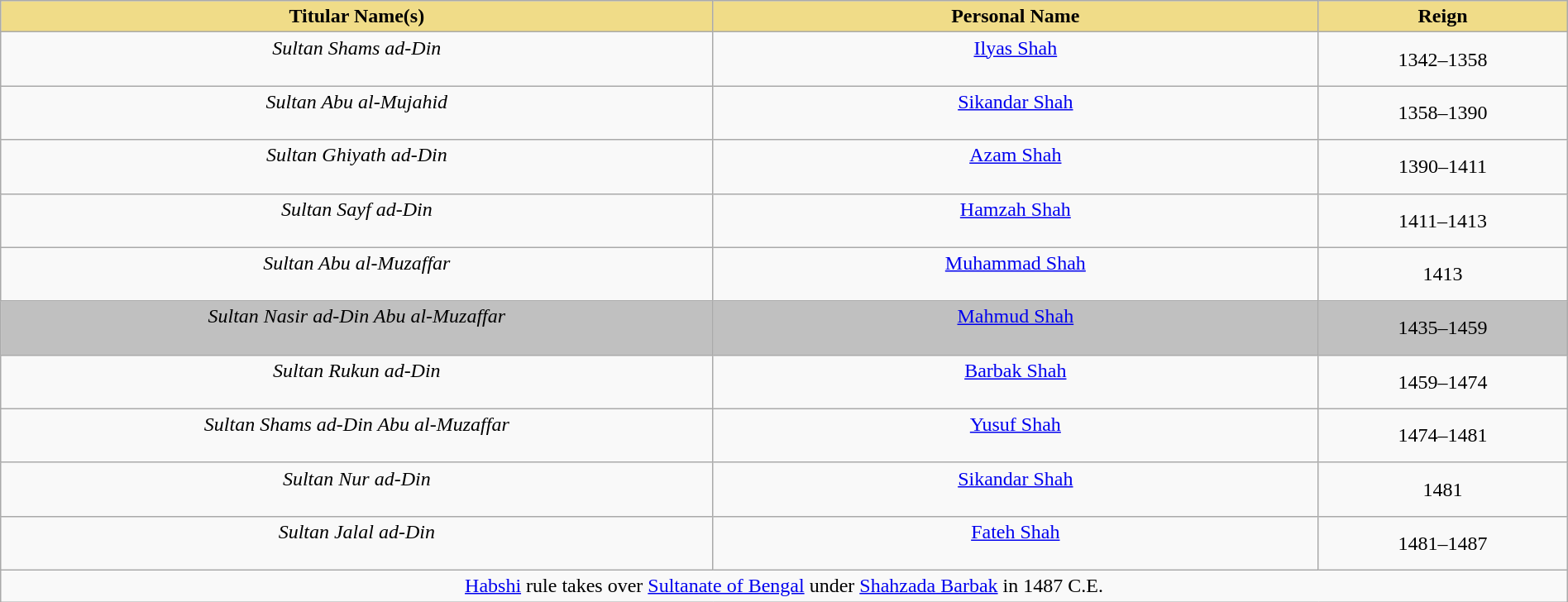<table width=100% class="wikitable">
<tr>
<th style="background-color:#F0DC88" width=20%>Titular Name(s)</th>
<th style="background-color:#F0DC88" width=17%>Personal Name</th>
<th style="background-color:#F0DC88" width=7%>Reign</th>
</tr>
<tr>
<td align="center"><em>Sultan Shams ad-Din</em><br><small></small><br><small></small></td>
<td align="center"><a href='#'>Ilyas Shah</a><br><small></small><br><small></small></td>
<td align="center">1342–1358</td>
</tr>
<tr>
<td align="center"><em>Sultan Abu al-Mujahid</em><br><small></small><br><small></small></td>
<td align="center"><a href='#'>Sikandar Shah</a><br><small></small><br><small></small></td>
<td align="center">1358–1390</td>
</tr>
<tr>
<td align="center"><em>Sultan Ghiyath ad-Din</em><br><small></small><br><small></small></td>
<td align="center"><a href='#'>Azam Shah</a><br><small></small><br><small></small></td>
<td align="center">1390–1411</td>
</tr>
<tr>
<td align="center"><em>Sultan Sayf ad-Din</em><br><small></small><br><small></small></td>
<td align="center"><a href='#'>Hamzah Shah</a><br><small></small><br><small></small></td>
<td align="center">1411–1413</td>
</tr>
<tr>
<td align="center"><em>Sultan Abu al-Muzaffar</em><br><small></small><br><small></small></td>
<td align="center"><a href='#'>Muhammad Shah</a><br><small></small><br><small></small></td>
<td align="center">1413</td>
</tr>
<tr style="background:silver">
<td align="center"><em>Sultan Nasir ad-Din Abu al-Muzaffar</em><br><small></small><br><small></small></td>
<td align="center"><a href='#'>Mahmud Shah</a><br><small></small><br><small></small></td>
<td align="center">1435–1459</td>
</tr>
<tr>
<td align="center"><em>Sultan Rukun ad-Din</em><br><small></small><br><small></small></td>
<td align="center"><a href='#'>Barbak Shah</a><br><small></small><br><small></small></td>
<td align="center">1459–1474</td>
</tr>
<tr>
<td align="center"><em>Sultan Shams ad-Din Abu al-Muzaffar</em><br><small></small><br><small></small></td>
<td align="center"><a href='#'>Yusuf Shah</a><br><small></small><br><small></small></td>
<td align="center">1474–1481</td>
</tr>
<tr>
<td align="center"><em>Sultan Nur ad-Din</em><br><small></small><br><small></small></td>
<td align="center"><a href='#'>Sikandar Shah</a><br><small></small><br><small></small></td>
<td align="center">1481</td>
</tr>
<tr>
<td align="center"><em>Sultan Jalal ad-Din</em><br><small></small><br><small></small></td>
<td align="center"><a href='#'>Fateh Shah</a><br><small></small><br><small></small></td>
<td align="center">1481–1487</td>
</tr>
<tr>
<td colspan=4 align="middle"><a href='#'>Habshi</a> rule takes over <a href='#'>Sultanate of Bengal</a> under <a href='#'>Shahzada Barbak</a> in 1487 C.E.</td>
</tr>
</table>
